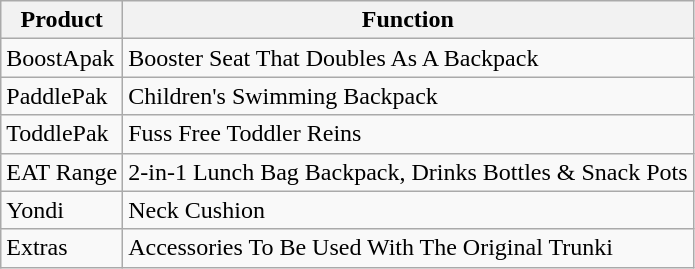<table class="wikitable">
<tr>
<th>Product</th>
<th>Function</th>
</tr>
<tr>
<td>BoostApak</td>
<td>Booster Seat That Doubles As A Backpack</td>
</tr>
<tr>
<td>PaddlePak</td>
<td>Children's Swimming Backpack</td>
</tr>
<tr>
<td>ToddlePak</td>
<td>Fuss Free Toddler Reins</td>
</tr>
<tr>
<td>EAT Range</td>
<td>2-in-1 Lunch Bag Backpack, Drinks Bottles & Snack Pots</td>
</tr>
<tr>
<td>Yondi</td>
<td>Neck Cushion</td>
</tr>
<tr>
<td>Extras</td>
<td>Accessories To Be Used With The Original Trunki</td>
</tr>
</table>
